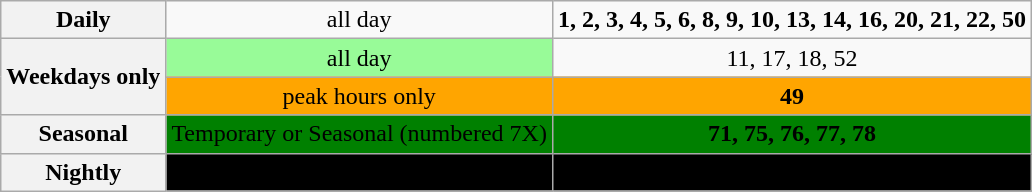<table class="wikitable" style="text-align:center;">
<tr>
<th>Daily</th>
<td>all day</td>
<td><strong>1, 2, 3, 4, 5, 6, 8, 9, 10, 13, 14, 16, 20, 21, 22, 50</strong></td>
</tr>
<tr>
<th rowspan=2>Weekdays only</th>
<td bgcolor="palegreen">all day</td>
<td>11, 17, 18, 52</td>
</tr>
<tr bgcolor=orange>
<td>peak hours only</td>
<td><strong>49</strong></td>
</tr>
<tr>
<th rowspan=1>Seasonal</th>
<td − bgcolor="green">Temporary or Seasonal (numbered 7X)</td>
<td bgcolor=green><strong>71, 75, 76, 77, 78</strong></td>
</tr>
<tr>
<th rowspan=1>Nightly</th>
<td bgcolor=black><span>Weekends & Holidays</span></td>
<td bgcolor=black><span><strong>62, 64, 69</strong></span></td>
</tr>
</table>
